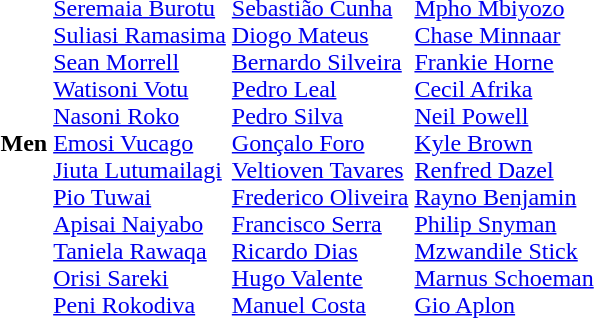<table>
<tr>
<th scope="row">Men</th>
<td><br><a href='#'>Seremaia Burotu</a><br><a href='#'>Suliasi Ramasima</a><br><a href='#'>Sean Morrell</a><br><a href='#'>Watisoni Votu</a><br><a href='#'>Nasoni Roko</a><br><a href='#'>Emosi Vucago</a><br><a href='#'>Jiuta Lutumailagi</a><br><a href='#'>Pio Tuwai</a><br><a href='#'>Apisai Naiyabo</a><br><a href='#'>Taniela Rawaqa</a><br><a href='#'>Orisi Sareki</a><br><a href='#'>Peni Rokodiva</a></td>
<td><br><a href='#'>Sebastião Cunha</a><br><a href='#'>Diogo Mateus</a><br><a href='#'>Bernardo Silveira</a><br><a href='#'>Pedro Leal</a><br><a href='#'>Pedro Silva</a><br><a href='#'>Gonçalo Foro</a><br><a href='#'>Veltioven Tavares</a><br><a href='#'>Frederico Oliveira</a><br><a href='#'>Francisco Serra</a><br><a href='#'>Ricardo Dias</a><br><a href='#'>Hugo Valente</a><br><a href='#'>Manuel Costa</a></td>
<td><br><a href='#'>Mpho Mbiyozo</a><br><a href='#'>Chase Minnaar</a><br><a href='#'>Frankie Horne</a><br><a href='#'>Cecil Afrika</a><br><a href='#'>Neil Powell</a><br><a href='#'>Kyle Brown</a><br><a href='#'>Renfred Dazel</a><br><a href='#'>Rayno Benjamin</a><br><a href='#'>Philip Snyman</a><br><a href='#'>Mzwandile Stick</a><br><a href='#'>Marnus Schoeman</a><br><a href='#'>Gio Aplon</a></td>
</tr>
</table>
